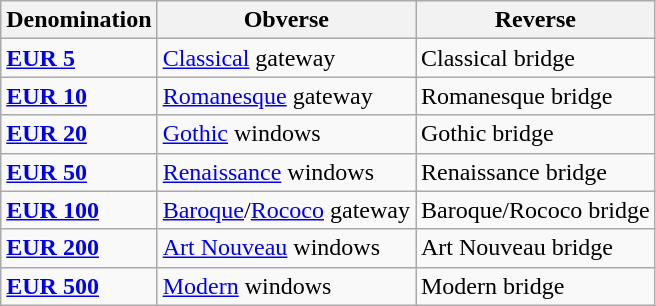<table class="wikitable">
<tr ">
<th>Denomination</th>
<th>Obverse</th>
<th>Reverse</th>
</tr>
<tr>
<td><strong><a href='#'>EUR 5</a></strong></td>
<td><a href='#'>Classical</a> gateway</td>
<td>Classical bridge</td>
</tr>
<tr>
<td><strong><a href='#'>EUR 10</a></strong></td>
<td><a href='#'>Romanesque</a> gateway</td>
<td>Romanesque bridge</td>
</tr>
<tr>
<td><strong><a href='#'>EUR 20</a></strong></td>
<td><a href='#'>Gothic</a> windows</td>
<td>Gothic bridge</td>
</tr>
<tr>
<td><strong><a href='#'>EUR 50</a></strong></td>
<td><a href='#'>Renaissance</a> windows</td>
<td>Renaissance bridge</td>
</tr>
<tr>
<td><strong><a href='#'>EUR 100</a></strong></td>
<td><a href='#'>Baroque</a>/<a href='#'>Rococo</a>  gateway</td>
<td>Baroque/Rococo bridge</td>
</tr>
<tr>
<td><strong><a href='#'>EUR 200</a></strong></td>
<td><a href='#'>Art Nouveau</a> windows</td>
<td>Art Nouveau bridge</td>
</tr>
<tr>
<td><strong><a href='#'>EUR 500</a></strong></td>
<td><a href='#'>Modern</a> windows</td>
<td>Modern bridge</td>
</tr>
</table>
